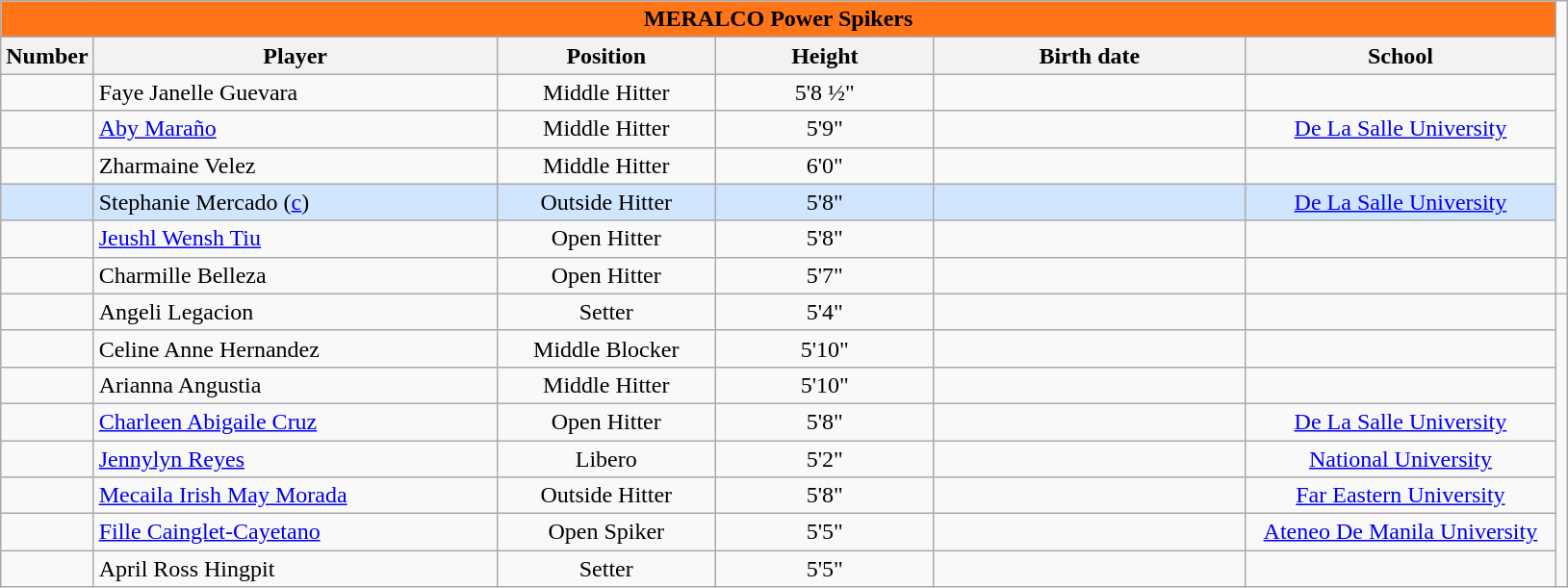<table class="wikitable sortable" style="text-align:center;">
<tr>
<th colspan="6" style= "background: #FF7518; color: Black; text-align: center"><strong>MERALCO Power Spikers</strong></th>
</tr>
<tr style="background:#FFFFFF;">
<th style= "align=center; width:1em;">Number</th>
<th style= "align=center;width:17em;">Player</th>
<th style= "align=center; width:9em;">Position</th>
<th style= "align=center; width:9em;">Height</th>
<th style= "align=center; width:13em;">Birth date</th>
<th style= "align=center; width:13em;">School</th>
</tr>
<tr align=center>
<td></td>
<td style="text-align: left"> Faye Janelle Guevara</td>
<td>Middle Hitter</td>
<td>5'8 ½"</td>
<td></td>
<td></td>
</tr>
<tr>
<td></td>
<td style="text-align: left"> <a href='#'>Aby Maraño</a></td>
<td>Middle Hitter</td>
<td>5'9"</td>
<td></td>
<td><a href='#'>De La Salle University</a></td>
</tr>
<tr>
<td></td>
<td style="text-align: left"> Zharmaine Velez</td>
<td>Middle Hitter</td>
<td>6'0"</td>
<td></td>
<td></td>
</tr>
<tr bgcolor=#D0E6FF>
<td></td>
<td style="text-align: left"> Stephanie Mercado (<a href='#'>c</a>)</td>
<td>Outside Hitter</td>
<td>5'8"</td>
<td></td>
<td><a href='#'>De La Salle University</a></td>
</tr>
<tr>
<td></td>
<td style="text-align: left"> <a href='#'>Jeushl Wensh Tiu</a></td>
<td>Open Hitter</td>
<td>5'8"</td>
<td></td>
<td></td>
</tr>
<tr>
<td></td>
<td style="text-align: left"> Charmille Belleza</td>
<td>Open Hitter</td>
<td>5'7"</td>
<td></td>
<td></td>
<td></td>
</tr>
<tr>
<td></td>
<td style="text-align: left"> Angeli Legacion</td>
<td>Setter</td>
<td>5'4"</td>
<td></td>
<td></td>
</tr>
<tr>
<td></td>
<td style="text-align: left"> Celine Anne Hernandez</td>
<td>Middle Blocker</td>
<td>5'10"</td>
<td></td>
<td></td>
</tr>
<tr>
<td></td>
<td style="text-align: left"> Arianna Angustia</td>
<td>Middle Hitter</td>
<td>5'10"</td>
<td></td>
<td></td>
</tr>
<tr>
<td></td>
<td style="text-align: left">  <a href='#'>Charleen Abigaile Cruz</a></td>
<td>Open Hitter</td>
<td>5'8"</td>
<td></td>
<td><a href='#'>De La Salle University</a></td>
</tr>
<tr>
<td></td>
<td style="text-align: left"> <a href='#'>Jennylyn Reyes</a></td>
<td>Libero</td>
<td>5'2"</td>
<td></td>
<td><a href='#'>National University</a></td>
</tr>
<tr>
<td></td>
<td style="text-align: left"> <a href='#'>Mecaila Irish May Morada</a></td>
<td>Outside Hitter</td>
<td>5'8"</td>
<td></td>
<td><a href='#'>Far Eastern University</a></td>
</tr>
<tr>
<td></td>
<td style="text-align: left">  <a href='#'>Fille Cainglet-Cayetano</a></td>
<td>Open Spiker</td>
<td>5'5"</td>
<td></td>
<td><a href='#'>Ateneo De Manila University</a></td>
</tr>
<tr>
<td></td>
<td style="text-align: left">April Ross Hingpit</td>
<td>Setter</td>
<td>5'5"</td>
<td></td>
<td></td>
</tr>
</table>
